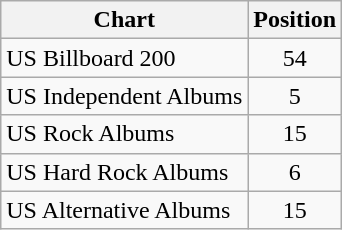<table class="wikitable sortable">
<tr>
<th>Chart</th>
<th>Position</th>
</tr>
<tr>
<td>US Billboard 200</td>
<td align="center">54</td>
</tr>
<tr>
<td>US Independent Albums</td>
<td align="center">5</td>
</tr>
<tr>
<td>US Rock Albums</td>
<td align="center">15</td>
</tr>
<tr>
<td>US Hard Rock Albums</td>
<td align="center">6</td>
</tr>
<tr>
<td>US Alternative Albums</td>
<td align="center">15</td>
</tr>
</table>
